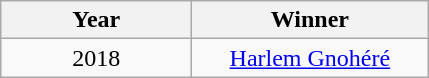<table class="wikitable">
<tr>
<th style="width:120px;">Year</th>
<th style="width:150px;">Winner</th>
</tr>
<tr>
<td style="text-align:center;">2018</td>
<td style="text-align:center;"> <a href='#'>Harlem Gnohéré</a></td>
</tr>
</table>
